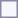<table style="border:1px solid #8888aa; background-color:#f7f8ff; padding:5px; font-size:95%; margin: 0px 12px 12px 0px;">
</table>
